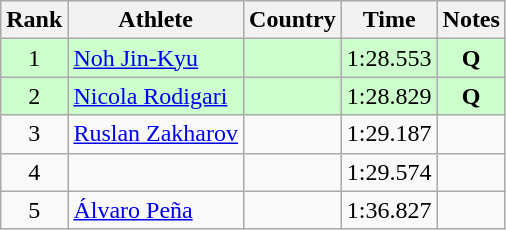<table class="wikitable sortable" style="text-align:center">
<tr>
<th>Rank</th>
<th>Athlete</th>
<th>Country</th>
<th>Time</th>
<th>Notes</th>
</tr>
<tr bgcolor="#ccffcc">
<td>1</td>
<td align=left><a href='#'>Noh Jin-Kyu</a></td>
<td align=left></td>
<td>1:28.553</td>
<td><strong>Q</strong></td>
</tr>
<tr bgcolor="#ccffcc">
<td>2</td>
<td align=left><a href='#'>Nicola Rodigari</a></td>
<td align=left></td>
<td>1:28.829</td>
<td><strong>Q</strong></td>
</tr>
<tr>
<td>3</td>
<td align=left><a href='#'>Ruslan Zakharov</a></td>
<td align=left></td>
<td>1:29.187</td>
<td></td>
</tr>
<tr>
<td>4</td>
<td align=left></td>
<td align=left></td>
<td>1:29.574</td>
<td></td>
</tr>
<tr>
<td>5</td>
<td align=left><a href='#'>Álvaro Peña</a></td>
<td align=left></td>
<td>1:36.827</td>
<td></td>
</tr>
</table>
